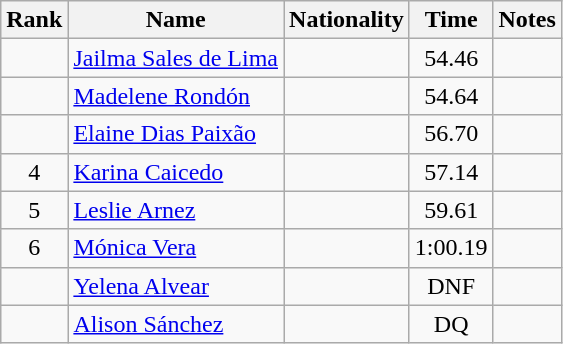<table class="wikitable sortable" style="text-align:center">
<tr>
<th>Rank</th>
<th>Name</th>
<th>Nationality</th>
<th>Time</th>
<th>Notes</th>
</tr>
<tr>
<td align=center></td>
<td align=left><a href='#'>Jailma Sales de Lima</a></td>
<td align=left></td>
<td>54.46</td>
<td></td>
</tr>
<tr>
<td align=center></td>
<td align=left><a href='#'>Madelene Rondón</a></td>
<td align=left></td>
<td>54.64</td>
<td></td>
</tr>
<tr>
<td align=center></td>
<td align=left><a href='#'>Elaine Dias Paixão</a></td>
<td align=left></td>
<td>56.70</td>
<td></td>
</tr>
<tr>
<td align=center>4</td>
<td align=left><a href='#'>Karina Caicedo</a></td>
<td align=left></td>
<td>57.14</td>
<td></td>
</tr>
<tr>
<td align=center>5</td>
<td align=left><a href='#'>Leslie Arnez</a></td>
<td align=left></td>
<td>59.61</td>
<td></td>
</tr>
<tr>
<td align=center>6</td>
<td align=left><a href='#'>Mónica Vera</a></td>
<td align=left></td>
<td>1:00.19</td>
<td></td>
</tr>
<tr>
<td align=center></td>
<td align=left><a href='#'>Yelena Alvear</a></td>
<td align=left></td>
<td>DNF</td>
<td></td>
</tr>
<tr>
<td align=center></td>
<td align=left><a href='#'>Alison Sánchez</a></td>
<td align=left></td>
<td>DQ</td>
<td></td>
</tr>
</table>
